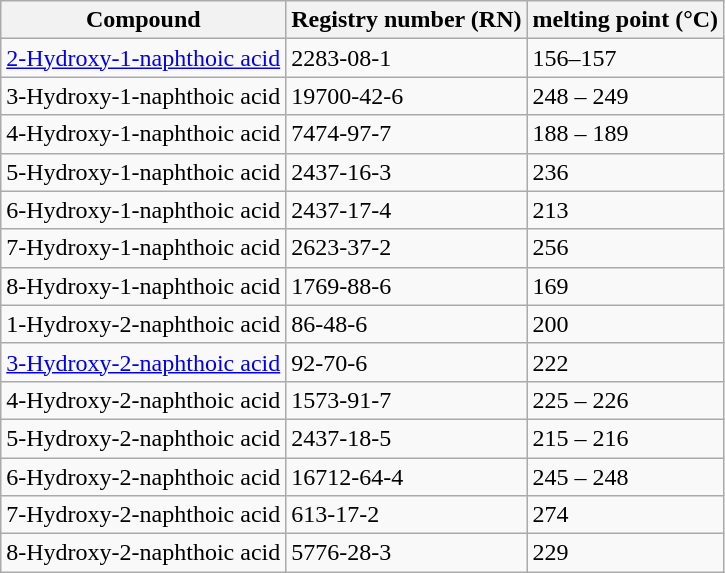<table class="wikitable">
<tr>
<th>Compound</th>
<th>Registry number (RN)</th>
<th>melting point (°C)</th>
</tr>
<tr>
<td><a href='#'>2-Hydroxy-1-naphthoic acid</a></td>
<td>2283-08-1</td>
<td>156–157</td>
</tr>
<tr>
<td>3-Hydroxy-1-naphthoic acid</td>
<td>19700-42-6</td>
<td>248 – 249</td>
</tr>
<tr>
<td>4-Hydroxy-1-naphthoic acid</td>
<td>7474-97-7</td>
<td>188 – 189</td>
</tr>
<tr>
<td>5-Hydroxy-1-naphthoic acid</td>
<td>2437-16-3</td>
<td>236</td>
</tr>
<tr>
<td>6-Hydroxy-1-naphthoic acid</td>
<td>2437-17-4</td>
<td>213</td>
</tr>
<tr>
<td>7-Hydroxy-1-naphthoic acid</td>
<td>2623-37-2</td>
<td>256</td>
</tr>
<tr>
<td>8-Hydroxy-1-naphthoic acid</td>
<td>1769-88-6</td>
<td>169</td>
</tr>
<tr>
<td>1-Hydroxy-2-naphthoic acid</td>
<td>86-48-6</td>
<td>200</td>
</tr>
<tr>
<td><a href='#'>3-Hydroxy-2-naphthoic acid</a></td>
<td>92-70-6</td>
<td>222</td>
</tr>
<tr>
<td>4-Hydroxy-2-naphthoic acid</td>
<td>1573-91-7</td>
<td>225 – 226</td>
</tr>
<tr>
<td>5-Hydroxy-2-naphthoic acid</td>
<td>2437-18-5</td>
<td>215 – 216</td>
</tr>
<tr>
<td>6-Hydroxy-2-naphthoic acid</td>
<td>16712-64-4</td>
<td>245 – 248</td>
</tr>
<tr>
<td>7-Hydroxy-2-naphthoic acid</td>
<td>613-17-2</td>
<td>274</td>
</tr>
<tr>
<td>8-Hydroxy-2-naphthoic acid</td>
<td>5776-28-3</td>
<td>229</td>
</tr>
</table>
